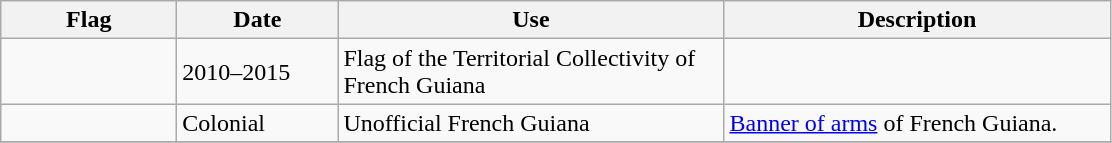<table class="wikitable">
<tr>
<th style="width:110px;">Flag</th>
<th style="width:100px;">Date</th>
<th style="width:250px;">Use</th>
<th style="width:250px;">Description</th>
</tr>
<tr>
<td></td>
<td>2010–2015</td>
<td>Flag of the Territorial Collectivity of French Guiana</td>
<td></td>
</tr>
<tr>
<td></td>
<td>Colonial</td>
<td>Unofficial French Guiana</td>
<td><a href='#'>Banner of arms</a> of French Guiana.</td>
</tr>
<tr>
</tr>
</table>
